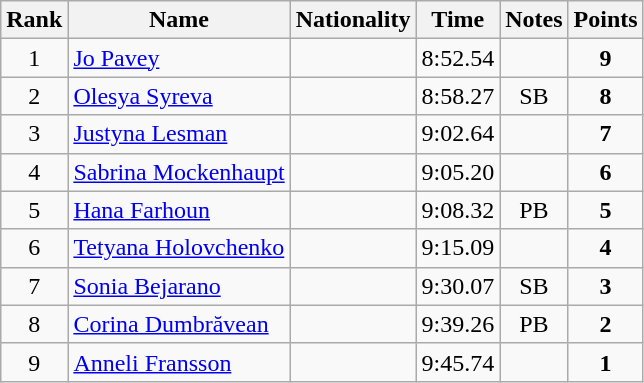<table class="wikitable sortable" style="text-align:center">
<tr>
<th>Rank</th>
<th>Name</th>
<th>Nationality</th>
<th>Time</th>
<th>Notes</th>
<th>Points</th>
</tr>
<tr>
<td>1</td>
<td align=left><a href='#'>Jo Pavey</a></td>
<td align=left></td>
<td>8:52.54</td>
<td></td>
<td><strong>9</strong></td>
</tr>
<tr>
<td>2</td>
<td align=left><a href='#'>Olesya Syreva</a></td>
<td align=left></td>
<td>8:58.27</td>
<td>SB</td>
<td><strong>8</strong></td>
</tr>
<tr>
<td>3</td>
<td align=left><a href='#'>Justyna Lesman</a></td>
<td align=left></td>
<td>9:02.64</td>
<td></td>
<td><strong>7</strong></td>
</tr>
<tr>
<td>4</td>
<td align=left><a href='#'>Sabrina Mockenhaupt</a></td>
<td align=left></td>
<td>9:05.20</td>
<td></td>
<td><strong>6</strong></td>
</tr>
<tr>
<td>5</td>
<td align=left><a href='#'>Hana Farhoun</a></td>
<td align=left></td>
<td>9:08.32</td>
<td>PB</td>
<td><strong>5</strong></td>
</tr>
<tr>
<td>6</td>
<td align=left><a href='#'>Tetyana Holovchenko</a></td>
<td align=left></td>
<td>9:15.09</td>
<td></td>
<td><strong>4</strong></td>
</tr>
<tr>
<td>7</td>
<td align=left><a href='#'>Sonia Bejarano</a></td>
<td align=left></td>
<td>9:30.07</td>
<td>SB</td>
<td><strong>3</strong></td>
</tr>
<tr>
<td>8</td>
<td align=left><a href='#'>Corina Dumbrăvean</a></td>
<td align=left></td>
<td>9:39.26</td>
<td>PB</td>
<td><strong>2</strong></td>
</tr>
<tr>
<td>9</td>
<td align=left><a href='#'>Anneli Fransson</a></td>
<td align=left></td>
<td>9:45.74</td>
<td></td>
<td><strong>1</strong></td>
</tr>
</table>
